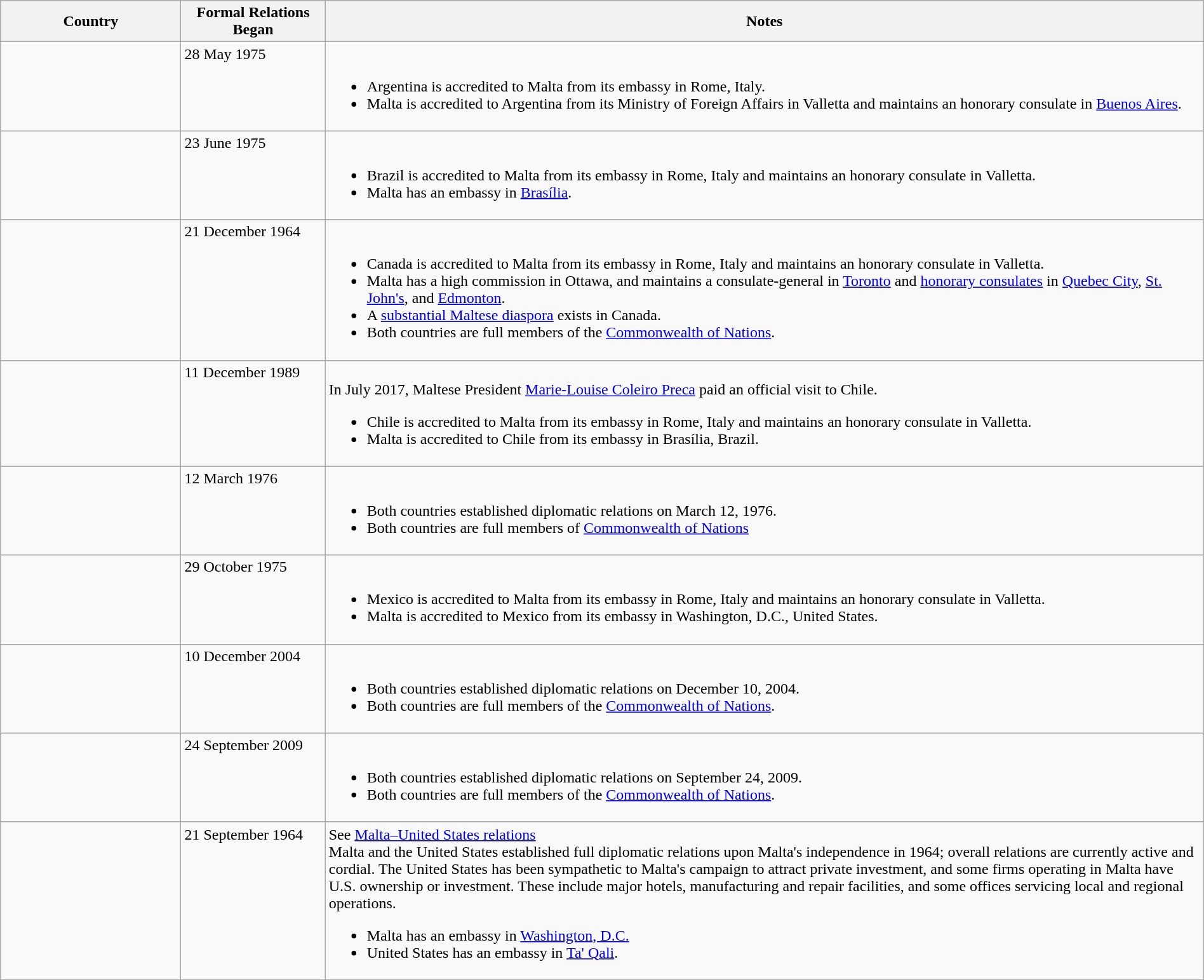<table class="wikitable sortable" style="width:100%; margin:auto;">
<tr>
<th style="width:15%;">Country</th>
<th style="width:12%;">Formal Relations Began</th>
<th>Notes</th>
</tr>
<tr valign="top">
<td></td>
<td>28 May 1975</td>
<td><br><ul><li>Argentina is accredited to Malta from its embassy in Rome, Italy.</li><li>Malta is accredited to Argentina from its Ministry of Foreign Affairs in Valletta and maintains an honorary consulate in <a href='#'>Buenos Aires</a>.</li></ul></td>
</tr>
<tr valign="top">
<td></td>
<td>23 June 1975</td>
<td><br><ul><li>Brazil is accredited to Malta from its embassy in Rome, Italy and maintains an honorary consulate in Valletta.</li><li>Malta has an embassy in <a href='#'>Brasília</a>.</li></ul></td>
</tr>
<tr valign="top">
<td></td>
<td>21 December 1964</td>
<td><br><ul><li>Canada is accredited to Malta from its embassy in Rome, Italy and maintains an honorary consulate in Valletta.</li><li>Malta has a high commission in Ottawa, and maintains a consulate-general in <a href='#'>Toronto</a> and <a href='#'>honorary consulates</a> in <a href='#'>Quebec City</a>, <a href='#'>St. John's</a>, and <a href='#'>Edmonton</a>.</li><li>A <a href='#'>substantial Maltese diaspora</a> exists in Canada.</li><li>Both countries are full members of the <a href='#'>Commonwealth of Nations</a>.</li></ul></td>
</tr>
<tr valign="top">
<td></td>
<td>11 December 1989</td>
<td><br>In July 2017, Maltese President <a href='#'>Marie-Louise Coleiro Preca</a> paid an official visit to Chile.<ul><li>Chile is accredited to Malta from its embassy in Rome, Italy and maintains an honorary consulate in Valletta.</li><li>Malta is accredited to Chile from its embassy in Brasília, Brazil.</li></ul></td>
</tr>
<tr valign="top">
<td></td>
<td>12 March 1976</td>
<td><br><ul><li>Both countries established diplomatic relations on March 12, 1976.</li><li>Both countries are full members of <a href='#'>Commonwealth of Nations</a></li></ul></td>
</tr>
<tr valign="top">
<td></td>
<td>29 October 1975</td>
<td><br><ul><li>Mexico is accredited to Malta from its embassy in Rome, Italy and maintains an honorary consulate in Valletta.</li><li>Malta is accredited to Mexico from its embassy in Washington, D.C., United States.</li></ul></td>
</tr>
<tr valign="top">
<td></td>
<td>10 December 2004</td>
<td><br><ul><li>Both countries established diplomatic relations on December 10, 2004.</li><li>Both countries are full members of the <a href='#'>Commonwealth of Nations</a>.</li></ul></td>
</tr>
<tr valign="top">
<td></td>
<td>24 September 2009</td>
<td><br><ul><li>Both countries established diplomatic relations on September 24, 2009.</li><li>Both countries are full members of the <a href='#'>Commonwealth of Nations</a>.</li></ul></td>
</tr>
<tr valign="top">
<td></td>
<td>21 September 1964</td>
<td>See <a href='#'>Malta–United States relations</a><br>Malta and the United States established full diplomatic relations upon Malta's independence in 1964; overall relations are currently active and cordial. The United States has been sympathetic to Malta's campaign to attract private investment, and some firms operating in Malta have U.S. ownership or investment. These include major hotels, manufacturing and repair facilities, and some offices servicing local and regional operations.<ul><li>Malta has an embassy in <a href='#'>Washington, D.C.</a></li><li>United States has an embassy in <a href='#'>Ta' Qali</a>.</li></ul></td>
</tr>
</table>
